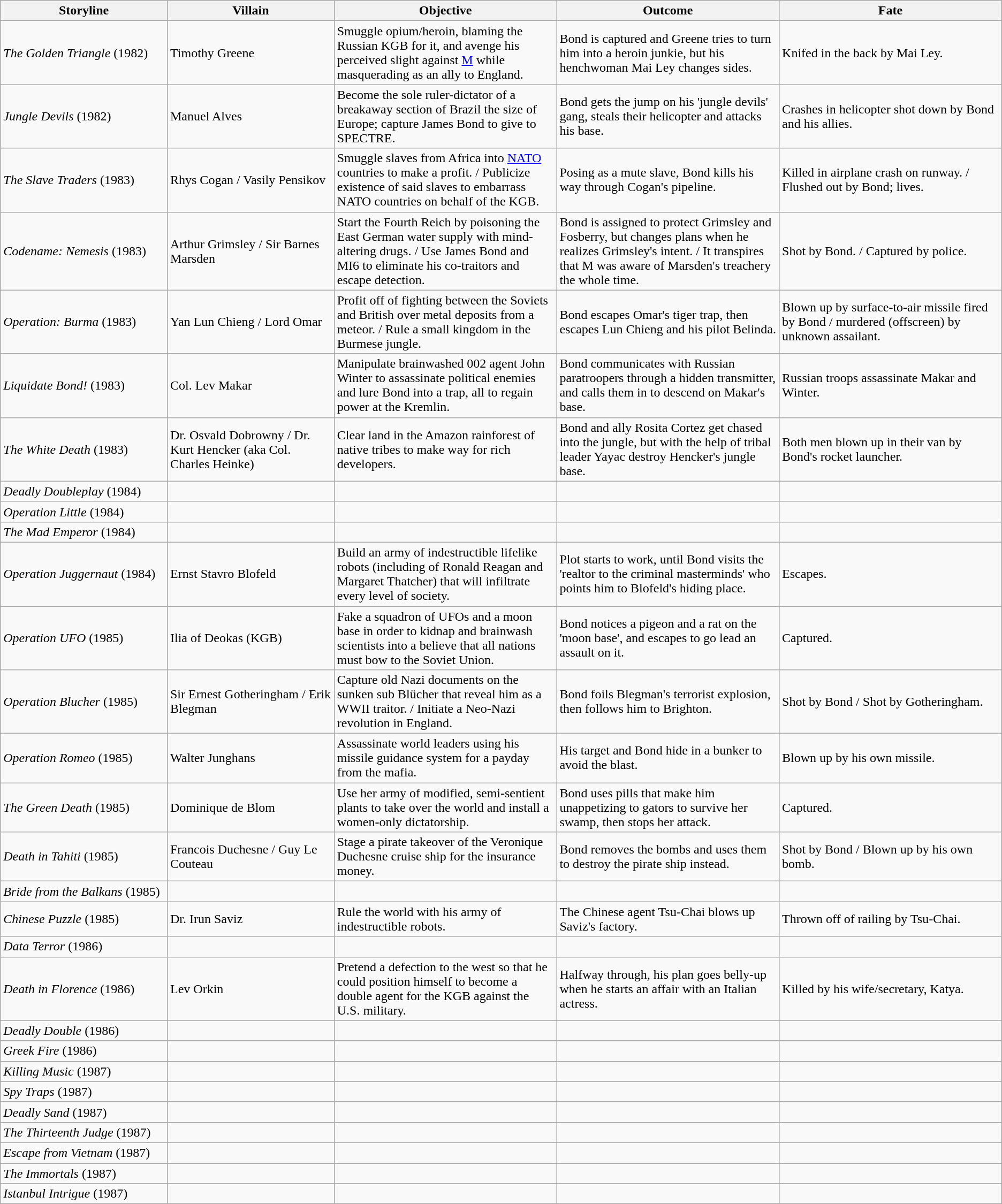<table class="wikitable">
<tr>
<th style="width: 16.5%">Storyline</th>
<th style="width: 16.5%">Villain</th>
<th style="width: 22%">Objective</th>
<th style="width: 22%">Outcome</th>
<th style="width: 22%">Fate</th>
</tr>
<tr>
<td><em>The Golden Triangle</em> (1982)</td>
<td>Timothy Greene</td>
<td>Smuggle opium/heroin, blaming the Russian KGB for it, and avenge his perceived slight against <a href='#'>M</a> while masquerading as an ally to England.</td>
<td>Bond is captured and Greene tries to turn him into a heroin junkie, but his henchwoman Mai Ley changes sides.</td>
<td>Knifed in the back by Mai Ley.</td>
</tr>
<tr>
<td><em>Jungle Devils</em> (1982)</td>
<td>Manuel Alves</td>
<td>Become the sole ruler-dictator of a breakaway section of Brazil the size of Europe; capture James Bond to give to SPECTRE.</td>
<td>Bond gets the jump on his 'jungle devils' gang, steals their helicopter and attacks his base.</td>
<td>Crashes in helicopter shot down by Bond and his allies.</td>
</tr>
<tr>
<td><em>The Slave Traders</em> (1983)</td>
<td>Rhys Cogan / Vasily Pensikov</td>
<td>Smuggle slaves from Africa into <a href='#'>NATO</a> countries to make a profit. / Publicize existence of said slaves to embarrass NATO countries on behalf of the KGB.</td>
<td>Posing as a mute slave, Bond kills his way through Cogan's pipeline.</td>
<td>Killed in airplane crash on runway. / Flushed out by Bond; lives.</td>
</tr>
<tr>
<td><em>Codename: Nemesis</em> (1983)</td>
<td>Arthur Grimsley / Sir Barnes Marsden</td>
<td>Start the Fourth Reich by poisoning the East German water supply with mind-altering drugs. / Use James Bond and MI6 to eliminate his co-traitors and escape detection.</td>
<td>Bond is assigned to protect Grimsley and Fosberry, but changes plans when he realizes Grimsley's intent. / It transpires that M was aware of Marsden's treachery the whole time.</td>
<td>Shot by Bond. / Captured by police.</td>
</tr>
<tr>
<td><em>Operation: Burma</em> (1983)</td>
<td>Yan Lun Chieng / Lord Omar</td>
<td>Profit off of fighting between the Soviets and British over metal deposits from a meteor. / Rule a small kingdom in the Burmese jungle.</td>
<td>Bond escapes Omar's tiger trap, then escapes Lun Chieng and his pilot Belinda.</td>
<td>Blown up by surface-to-air missile fired by Bond / murdered (offscreen) by unknown assailant.</td>
</tr>
<tr>
<td><em>Liquidate Bond!</em> (1983)</td>
<td>Col. Lev Makar</td>
<td>Manipulate brainwashed 002 agent John Winter to assassinate political enemies and lure Bond into a trap, all to regain power at the Kremlin.</td>
<td>Bond communicates with Russian paratroopers through a hidden transmitter, and calls them in to descend on Makar's base.</td>
<td>Russian troops assassinate Makar and Winter.</td>
</tr>
<tr>
<td><em>The White Death</em> (1983)</td>
<td>Dr. Osvald Dobrowny / Dr. Kurt Hencker (aka Col. Charles Heinke)</td>
<td>Clear land in the Amazon rainforest of native tribes to make way for rich developers.</td>
<td>Bond and ally Rosita Cortez get chased into the jungle, but with the help of tribal leader Yayac destroy Hencker's jungle base.</td>
<td>Both men blown up in their van by Bond's rocket launcher.</td>
</tr>
<tr>
<td><em>Deadly Doubleplay</em> (1984)</td>
<td></td>
<td></td>
<td></td>
<td></td>
</tr>
<tr>
<td><em>Operation Little</em> (1984)</td>
<td></td>
<td></td>
<td></td>
<td></td>
</tr>
<tr>
<td><em>The Mad Emperor</em> (1984)</td>
<td></td>
<td></td>
<td></td>
<td></td>
</tr>
<tr>
<td><em>Operation Juggernaut</em> (1984)</td>
<td>Ernst Stavro Blofeld</td>
<td>Build an army of indestructible lifelike robots (including of Ronald Reagan and Margaret Thatcher) that will infiltrate every level of society.</td>
<td>Plot starts to work, until Bond visits the 'realtor to the criminal masterminds' who points him to Blofeld's hiding place.</td>
<td>Escapes.</td>
</tr>
<tr>
<td><em>Operation UFO</em> (1985)</td>
<td>Ilia of Deokas (KGB)</td>
<td>Fake a squadron of UFOs and a moon base in order to kidnap and brainwash scientists into a believe that all nations must bow to the Soviet Union.</td>
<td>Bond notices a pigeon and a rat on the 'moon base', and escapes to go lead an assault on it.</td>
<td>Captured.</td>
</tr>
<tr>
<td><em>Operation Blucher</em> (1985)</td>
<td>Sir Ernest Gotheringham / Erik Blegman</td>
<td>Capture old Nazi documents on the sunken sub Blücher that reveal him as a WWII traitor. / Initiate a Neo-Nazi revolution in England.</td>
<td>Bond foils Blegman's terrorist explosion, then follows him to Brighton.</td>
<td>Shot by Bond / Shot by Gotheringham.</td>
</tr>
<tr>
<td><em>Operation Romeo</em> (1985)</td>
<td>Walter Junghans</td>
<td>Assassinate world leaders using his missile guidance system for a payday from the mafia.</td>
<td>His target and Bond hide in a bunker to avoid the blast.</td>
<td>Blown up by his own missile.</td>
</tr>
<tr>
<td><em>The Green Death</em> (1985)</td>
<td>Dominique de Blom</td>
<td>Use her army of modified, semi-sentient plants to take over the world and install a women-only dictatorship.</td>
<td>Bond uses pills that make him unappetizing to gators to survive her swamp, then stops her attack.</td>
<td>Captured.</td>
</tr>
<tr>
<td><em>Death in Tahiti</em> (1985)</td>
<td>Francois Duchesne / Guy Le Couteau</td>
<td>Stage a pirate takeover of the Veronique Duchesne cruise ship for the insurance money.</td>
<td>Bond removes the bombs and uses them to destroy the pirate ship instead.</td>
<td>Shot by Bond / Blown up by his own bomb.</td>
</tr>
<tr>
<td><em>Bride from the Balkans</em> (1985)</td>
<td></td>
<td></td>
<td></td>
<td></td>
</tr>
<tr>
<td><em>Chinese Puzzle</em> (1985)</td>
<td>Dr. Irun Saviz</td>
<td>Rule the world with his army of indestructible robots.</td>
<td>The Chinese agent Tsu-Chai blows up Saviz's factory.</td>
<td>Thrown off of railing by Tsu-Chai.</td>
</tr>
<tr>
<td><em>Data Terror</em> (1986)</td>
<td></td>
<td></td>
<td></td>
<td></td>
</tr>
<tr>
<td><em>Death in Florence</em> (1986)</td>
<td>Lev Orkin</td>
<td>Pretend a defection to the west so that he could position himself to become a double agent for the KGB against the U.S. military.</td>
<td>Halfway through, his plan goes belly-up when he starts an affair with an Italian actress.</td>
<td>Killed by his wife/secretary, Katya.</td>
</tr>
<tr>
<td><em>Deadly Double</em> (1986)</td>
<td></td>
<td></td>
<td></td>
<td></td>
</tr>
<tr>
<td><em>Greek Fire</em> (1986)</td>
<td></td>
<td></td>
<td></td>
<td></td>
</tr>
<tr>
<td><em>Killing Music</em> (1987)</td>
<td></td>
<td></td>
<td></td>
<td></td>
</tr>
<tr>
<td><em>Spy Traps</em> (1987)</td>
<td></td>
<td></td>
<td></td>
<td></td>
</tr>
<tr>
<td><em>Deadly Sand</em> (1987)</td>
<td></td>
<td></td>
<td></td>
<td></td>
</tr>
<tr>
<td><em>The Thirteenth Judge</em> (1987)</td>
<td></td>
<td></td>
<td></td>
<td></td>
</tr>
<tr>
<td><em>Escape from Vietnam</em> (1987)</td>
<td></td>
<td></td>
<td></td>
<td></td>
</tr>
<tr>
<td><em>The Immortals</em> (1987)</td>
<td></td>
<td></td>
<td></td>
<td></td>
</tr>
<tr>
<td><em>Istanbul Intrigue</em> (1987)</td>
<td></td>
<td></td>
<td></td>
<td></td>
</tr>
</table>
